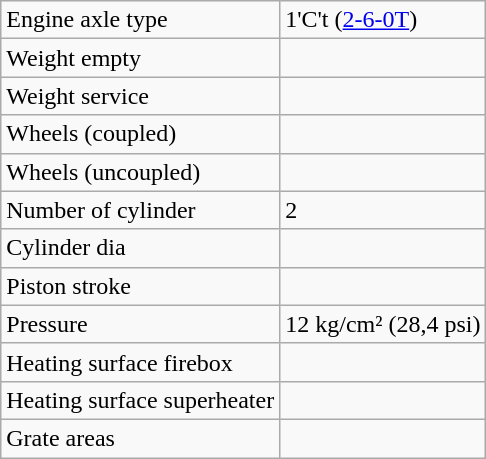<table class="wikitable">
<tr>
<td>Engine axle type</td>
<td>1'C't (<a href='#'>2-6-0T</a>)</td>
</tr>
<tr>
<td>Weight empty</td>
<td></td>
</tr>
<tr>
<td>Weight service</td>
<td></td>
</tr>
<tr>
<td>Wheels (coupled)</td>
<td></td>
</tr>
<tr>
<td>Wheels (uncoupled)</td>
<td></td>
</tr>
<tr>
<td>Number of cylinder</td>
<td>2</td>
</tr>
<tr>
<td>Cylinder dia</td>
<td></td>
</tr>
<tr>
<td>Piston stroke</td>
<td></td>
</tr>
<tr>
<td>Pressure</td>
<td>12 kg/cm² (28,4 psi)</td>
</tr>
<tr>
<td>Heating surface firebox</td>
<td></td>
</tr>
<tr>
<td>Heating surface superheater</td>
<td></td>
</tr>
<tr>
<td>Grate areas</td>
<td></td>
</tr>
</table>
